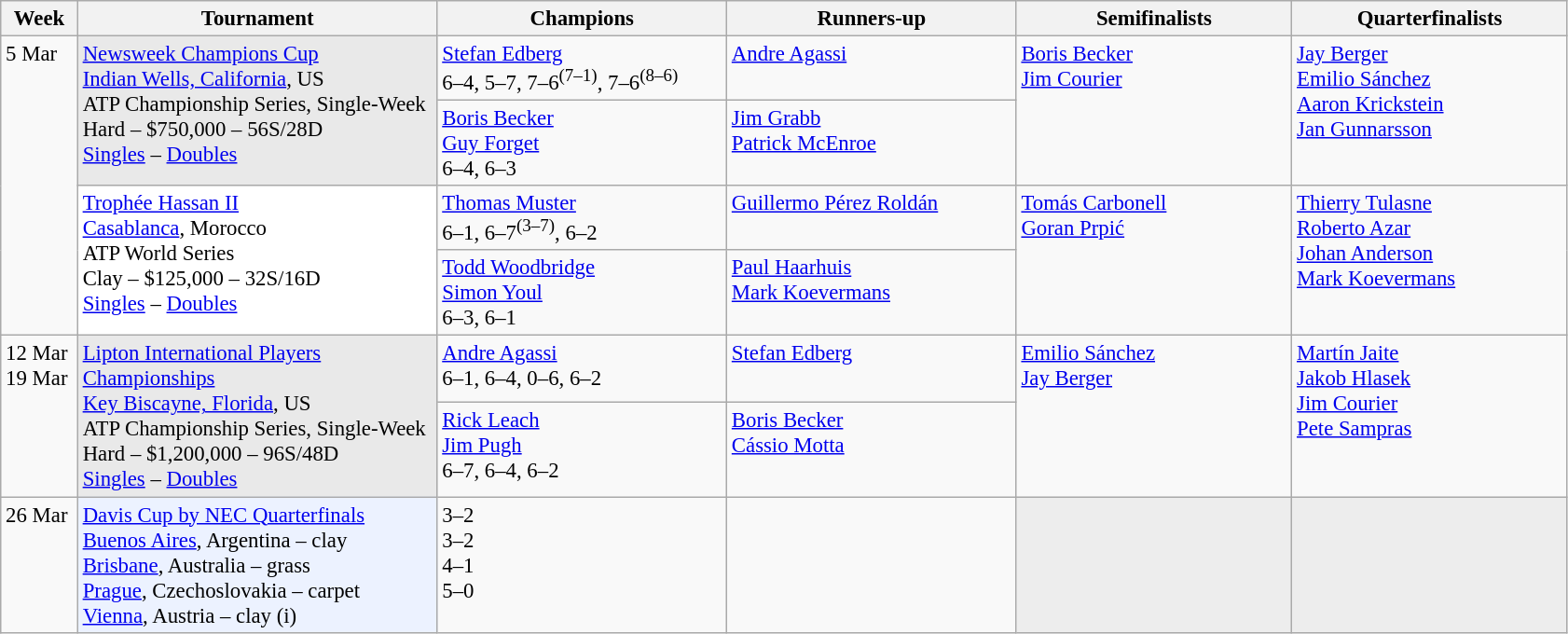<table class=wikitable style=font-size:95%>
<tr>
<th style="width:48px;">Week</th>
<th style="width:250px;">Tournament</th>
<th style="width:200px;">Champions</th>
<th style="width:200px;">Runners-up</th>
<th style="width:190px;">Semifinalists</th>
<th style="width:190px;">Quarterfinalists</th>
</tr>
<tr valign=top>
<td rowspan=4>5 Mar</td>
<td style="background:#E9E9E9;" rowspan=2><a href='#'>Newsweek Champions Cup</a> <br> <a href='#'>Indian Wells, California</a>, US <br> ATP Championship Series, Single-Week <br> Hard – $750,000 – 56S/28D <br> <a href='#'>Singles</a> – <a href='#'>Doubles</a></td>
<td> <a href='#'>Stefan Edberg</a> <br> 6–4, 5–7, 7–6<sup>(7–1)</sup>, 7–6<sup>(8–6)</sup></td>
<td> <a href='#'>Andre Agassi</a></td>
<td rowspan=2> <a href='#'>Boris Becker</a> <br>  <a href='#'>Jim Courier</a></td>
<td rowspan=2> <a href='#'>Jay Berger</a> <br>  <a href='#'>Emilio Sánchez</a> <br>  <a href='#'>Aaron Krickstein</a> <br>  <a href='#'>Jan Gunnarsson</a></td>
</tr>
<tr valign=top>
<td> <a href='#'>Boris Becker</a> <br>  <a href='#'>Guy Forget</a> <br> 6–4, 6–3</td>
<td> <a href='#'>Jim Grabb</a> <br>  <a href='#'>Patrick McEnroe</a></td>
</tr>
<tr valign=top>
<td style="background:#FFF;" rowspan=2><a href='#'>Trophée Hassan II</a> <br> <a href='#'>Casablanca</a>, Morocco <br> ATP World Series <br> Clay – $125,000 – 32S/16D <br> <a href='#'>Singles</a> – <a href='#'>Doubles</a></td>
<td> <a href='#'>Thomas Muster</a> <br> 6–1, 6–7<sup>(3–7)</sup>, 6–2</td>
<td> <a href='#'>Guillermo Pérez Roldán</a></td>
<td rowspan=2> <a href='#'>Tomás Carbonell</a> <br>  <a href='#'>Goran Prpić</a></td>
<td rowspan=2> <a href='#'>Thierry Tulasne</a> <br>  <a href='#'>Roberto Azar</a> <br>  <a href='#'>Johan Anderson</a> <br>  <a href='#'>Mark Koevermans</a></td>
</tr>
<tr valign=top>
<td> <a href='#'>Todd Woodbridge</a> <br>  <a href='#'>Simon Youl</a> <br> 6–3, 6–1</td>
<td> <a href='#'>Paul Haarhuis</a> <br>  <a href='#'>Mark Koevermans</a></td>
</tr>
<tr valign=top>
<td rowspan=2>12 Mar <br> 19 Mar</td>
<td style="background:#E9E9E9;" rowspan=2><a href='#'>Lipton International Players Championships</a> <br>  <a href='#'>Key Biscayne, Florida</a>, US <br> ATP Championship Series, Single-Week <br> Hard – $1,200,000 – 96S/48D <br> <a href='#'>Singles</a> – <a href='#'>Doubles</a></td>
<td> <a href='#'>Andre Agassi</a> <br> 6–1, 6–4, 0–6, 6–2</td>
<td> <a href='#'>Stefan Edberg</a></td>
<td rowspan=2> <a href='#'>Emilio Sánchez</a> <br>  <a href='#'>Jay Berger</a></td>
<td rowspan=2> <a href='#'>Martín Jaite</a> <br>  <a href='#'>Jakob Hlasek</a> <br>  <a href='#'>Jim Courier</a> <br>  <a href='#'>Pete Sampras</a></td>
</tr>
<tr valign=top>
<td> <a href='#'>Rick Leach</a> <br>  <a href='#'>Jim Pugh</a> <br> 6–7, 6–4, 6–2</td>
<td> <a href='#'>Boris Becker</a> <br>  <a href='#'>Cássio Motta</a></td>
</tr>
<tr valign=top>
<td>26 Mar</td>
<td style="background:#ECF2FF;"><a href='#'>Davis Cup by NEC Quarterfinals</a> <br> <a href='#'>Buenos Aires</a>, Argentina – clay <br> <a href='#'>Brisbane</a>, Australia – grass <br> <a href='#'>Prague</a>, Czechoslovakia – carpet <br> <a href='#'>Vienna</a>, Austria – clay (i)</td>
<td> 3–2 <br> 3–2 <br> 4–1 <br> 5–0</td>
<td><br><br><br></td>
<td style="background:#ededed;"></td>
<td style="background:#ededed;"></td>
</tr>
</table>
